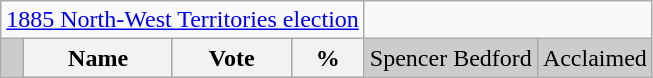<table class="wikitable">
<tr>
<td colspan=4 align=center><a href='#'>1885 North-West Territories election</a></td>
</tr>
<tr bgcolor="CCCCCC">
<td></td>
<th><strong>Name </strong></th>
<th><strong>Vote</strong></th>
<th><strong>%</strong><br></th>
<td>Spencer Bedford</td>
<td colspan="2" align=center>Acclaimed</td>
</tr>
</table>
